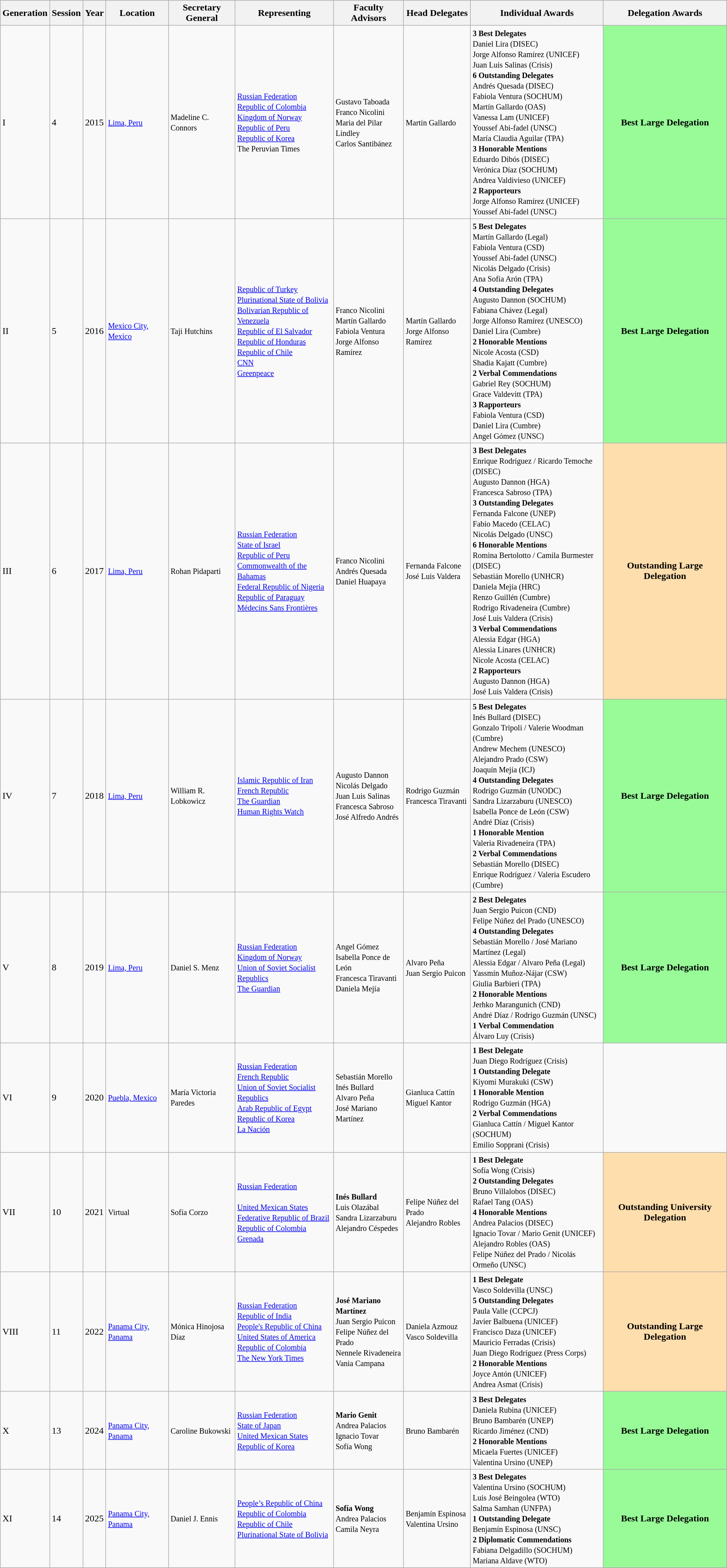<table class="wikitable">
<tr>
<th>Generation</th>
<th>Session</th>
<th>Year</th>
<th>Location</th>
<th>Secretary General</th>
<th>Representing</th>
<th>Faculty Advisors</th>
<th>Head Delegates</th>
<th>Individual Awards</th>
<th>Delegation Awards</th>
</tr>
<tr>
<td>I</td>
<td>4</td>
<td>2015</td>
<td><small><a href='#'>Lima, Peru</a></small></td>
<td><small>Madeline C. Connors</small></td>
<td><small> <a href='#'>Russian Federation</a><br> <a href='#'>Republic of Colombia</a><br> <a href='#'>Kingdom of Norway</a><br> <a href='#'>Republic of Peru</a><br> <a href='#'>Republic of Korea</a><br>The Peruvian Times</small></td>
<td><small>Gustavo Taboada<br>Franco Nicolini<br>Maria del Pilar Lindley<br>Carlos Santibánez</small></td>
<td><small>Martín Gallardo</small></td>
<td><small><strong>3 Best Delegates</strong><br>Daniel Lira (DISEC)<br>Jorge Alfonso Ramírez (UNICEF)<br>Juan Luis Salinas (Crisis)<br><strong>6 Outstanding Delegates</strong><br>Andrés Quesada (DISEC)<br>Fabiola Ventura (SOCHUM)<br>Martín Gallardo (OAS)<br>Vanessa Lam (UNICEF)<br>Youssef Abi-fadel (UNSC)<br>María Claudia Aguilar (TPA)<br><strong>3 Honorable Mentions</strong><br>Eduardo Dibós (DISEC)<br>Verónica Díaz (SOCHUM)<br>Andrea Valdivieso (UNICEF)<br><strong>2 Rapporteurs</strong><br>Jorge Alfonso Ramírez (UNICEF)<br>Youssef Abi-fadel (UNSC)</small></td>
<td style="background:#98FB98;text-align:center;"><strong>Best Large Delegation</strong></td>
</tr>
<tr>
<td>II</td>
<td>5</td>
<td>2016</td>
<td><small><a href='#'>Mexico City, Mexico</a></small></td>
<td><small>Taji Hutchins</small></td>
<td><small> <a href='#'>Republic of Turkey</a><br> <a href='#'>Plurinational State of Bolivia</a><br> <a href='#'>Bolivarian Republic of Venezuela</a><br> <a href='#'>Republic of El Salvador</a><br> <a href='#'>Republic of Honduras</a><br> <a href='#'>Republic of Chile</a><br> <a href='#'>CNN</a><br> <a href='#'>Greenpeace</a></small></td>
<td><small>Franco Nicolini<br>Martín Gallardo<br>Fabiola Ventura<br>Jorge Alfonso Ramírez</small></td>
<td><small>Martín Gallardo<br>Jorge Alfonso Ramírez</small></td>
<td><small><strong>5 Best Delegates</strong><br>Martín Gallardo (Legal)<br>Fabiola Ventura (CSD)<br>Youssef Abi-fadel (UNSC)<br>Nicolás Delgado (Crisis)<br>Ana Sofía Arón (TPA)<br><strong>4 Outstanding Delegates</strong><br>Augusto Dannon (SOCHUM)<br>Fabiana Chávez (Legal)<br>Jorge Alfonso Ramírez (UNESCO)<br>Daniel Lira (Cumbre)<br><strong>2 Honorable Mentions</strong><br>Nicole Acosta (CSD)<br>Shadia Kajatt (Cumbre)<br><strong>2 Verbal Commendations</strong><br>Gabriel Rey (SOCHUM)<br>Grace Valdevitt (TPA)<br><strong>3 Rapporteurs</strong><br>Fabiola Ventura (CSD)<br>Daniel Lira (Cumbre)<br>Angel Gómez (UNSC)</small></td>
<td style="background:#98FB98;text-align:center;"><strong>Best Large Delegation</strong></td>
</tr>
<tr>
<td>III</td>
<td>6</td>
<td>2017</td>
<td><small><a href='#'>Lima, Peru</a></small></td>
<td><small>Rohan Pidaparti</small></td>
<td><small> <a href='#'>Russian Federation</a><br> <a href='#'>State of Israel</a><br> <a href='#'>Republic of Peru</a><br> <a href='#'>Commonwealth of the Bahamas</a><br> <a href='#'>Federal Republic of Nigeria</a><br> <a href='#'>Republic of Paraguay</a><br> <a href='#'>Médecins Sans Frontières</a></small></td>
<td><small>Franco Nicolini<br>Andrés Quesada<br>Daniel Huapaya</small></td>
<td><small>Fernanda Falcone<br>José Luis Valdera</small></td>
<td><small><strong>3 Best Delegates</strong><br>Enrique Rodríguez / Ricardo Temoche (DISEC)<br>Augusto Dannon (HGA)<br>Francesca Sabroso (TPA)<br><strong>3 Outstanding Delegates</strong><br>Fernanda Falcone (UNEP)<br>Fabio Macedo (CELAC)<br>Nicolás Delgado (UNSC)<br><strong>6 Honorable Mentions</strong><br>Romina Bertolotto / Camila Burmester (DISEC)<br>Sebastián Morello (UNHCR)<br>Daniela Mejía (HRC)<br>Renzo Guillén (Cumbre)<br>Rodrigo Rivadeneira (Cumbre)<br>José Luis Valdera (Crisis)<br><strong>3 Verbal Commendations</strong><br>Alessia Edgar (HGA)<br>Alessia Linares (UNHCR)<br>Nicole Acosta (CELAC)<br><strong>2 Rapporteurs</strong><br>Augusto Dannon (HGA)<br>José Luis Valdera (Crisis)</small></td>
<td width="17%" style="background:#FFDEAD;text-align:center;"><strong>Outstanding Large Delegation</strong></td>
</tr>
<tr>
<td>IV</td>
<td>7</td>
<td>2018</td>
<td><small><a href='#'>Lima, Peru</a></small></td>
<td><small>William R. Lobkowicz</small></td>
<td><small> <a href='#'>Islamic Republic of Iran</a><br> <a href='#'>French Republic</a><br> <a href='#'>The Guardian</a><br> <a href='#'>Human Rights Watch</a></small></td>
<td><small>Augusto Dannon<br>Nicolás Delgado<br>Juan Luis Salinas<br>Francesca Sabroso<br>José Alfredo Andrés</small></td>
<td><small>Rodrigo Guzmán<br>Francesca Tiravanti</small></td>
<td><small><strong>5 Best Delegates</strong><br>Inés Bullard (DISEC)<br>Gonzalo Tripoli / Valerie Woodman (Cumbre)<br>Andrew Mechem (UNESCO)<br>Alejandro Prado (CSW)<br>Joaquín Mejía (ICJ)<br><strong>4 Outstanding Delegates</strong><br>Rodrigo Guzmán (UNODC)<br>Sandra Lizarzaburu (UNESCO)<br>Isabella Ponce de León (CSW)<br>André Díaz (Crisis)<br><strong>1 Honorable Mention</strong><br>Valeria Rivadeneira (TPA)<br><strong>2 Verbal Commendations</strong><br>Sebastián Morello (DISEC)<br>Enrique Rodríguez / Valeria Escudero (Cumbre)</small></td>
<td style="background:#98FB98;text-align:center;"><strong>Best Large Delegation</strong></td>
</tr>
<tr>
<td>V</td>
<td>8</td>
<td>2019</td>
<td><small><a href='#'>Lima, Peru</a></small></td>
<td><small>Daniel S. Menz</small></td>
<td><small> <a href='#'>Russian Federation</a><br> <a href='#'>Kingdom of Norway</a><br> <a href='#'>Union of Soviet Socialist Republics</a><br> <a href='#'>The Guardian</a></small></td>
<td><small>Angel Gómez<br>Isabella Ponce de León<br>Francesca Tiravanti<br>Daniela Mejía</small></td>
<td><small>Alvaro Peña<br>Juan Sergio Puicon</small></td>
<td><small><strong>2 Best Delegates</strong><br>Juan Sergio Puicon (CND)<br>Felipe Núñez del Prado (UNESCO)<br><strong>4 Outstanding Delegates</strong><br>Sebastián Morello / José Mariano Martínez (Legal)<br>Alessia Edgar / Alvaro Peña (Legal)<br>Yassmín Muñoz-Nájar (CSW)<br>Giulia Barbieri (TPA)<br><strong>2 Honorable Mentions</strong><br>Jerhko Marangunich (CND)<br>André Díaz / Rodrigo Guzmán (UNSC)<br><strong>1 Verbal Commendation</strong><br>Álvaro Luy (Crisis)</small></td>
<td style="background:#98FB98;text-align:center;"><strong>Best Large Delegation</strong></td>
</tr>
<tr>
<td>VI</td>
<td>9</td>
<td>2020</td>
<td><small><a href='#'>Puebla, Mexico</a></small></td>
<td><small>María Victoria Paredes</small></td>
<td><small> <a href='#'>Russian Federation</a><br> <a href='#'>French Republic</a><br> <a href='#'>Union of Soviet Socialist Republics</a><br> <a href='#'>Arab Republic of Egypt</a><br> <a href='#'>Republic of Korea</a><br> <a href='#'>La Nación</a></small></td>
<td><small>Sebastián Morello<br>Inés Bullard<br>Alvaro Peña<br>José Mariano Martínez</small></td>
<td><small>Gianluca Cattín<br>Miguel Kantor</small></td>
<td><small><strong>1 Best Delegate</strong><br>Juan Diego Rodríguez (Crisis)<br><strong>1 Outstanding Delegate</strong><br>Kiyomi Murakuki (CSW)<br><strong>1 Honorable Mention</strong><br>Rodrigo Guzmán (HGA)<br><strong>2 Verbal Commendations</strong><br>Gianluca Cattín / Miguel Kantor (SOCHUM)<br>Emilio Sopprani (Crisis)</small></td>
<td></td>
</tr>
<tr>
<td>VII</td>
<td>10</td>
<td>2021</td>
<td><small>Virtual</small></td>
<td><small>Sofía Corzo</small></td>
<td><small> <a href='#'>Russian Federation</a><br> <br><a href='#'>United Mexican States</a><br> <a href='#'>Federative Republic of Brazil</a><br> <a href='#'>Republic of Colombia</a><br> <a href='#'>Grenada</a></small></td>
<td><small><strong>Inés Bullard</strong><br>Luis Olazábal<br>Sandra Lizarzaburu<br>Alejandro Céspedes</small></td>
<td><small>Felipe Núñez del Prado<br>Alejandro Robles</small></td>
<td><small><strong>1 Best Delegate</strong><br>Sofía Wong (Crisis)<br><strong>2 Outstanding Delegates</strong><br>Bruno Villalobos (DISEC)<br>Rafael Tang (OAS)<br><strong>4 Honorable Mentions</strong><br>Andrea Palacios (DISEC)<br>Ignacio Tovar / Mario Genit (UNICEF)<br>Alejandro Robles (OAS)<br>Felipe Núñez del Prado / Nicolás Ormeño (UNSC)</small></td>
<td width="17%" style="background:#FFDEAD;text-align:center;"><strong>Outstanding University Delegation</strong></td>
</tr>
<tr>
<td>VIII</td>
<td>11</td>
<td>2022</td>
<td><small><a href='#'>Panama City, Panama</a></small></td>
<td><small>Mónica Hinojosa Díaz</small></td>
<td><small> <a href='#'>Russian Federation</a><br> <a href='#'>Republic of India</a><br> <a href='#'>People's Republic of China</a><br> <a href='#'>United States of America</a><br> <a href='#'>Republic of Colombia</a><br> <a href='#'>The New York Times</a></small></td>
<td><small><strong>José Mariano Martínez</strong><br>Juan Sergio Puicon<br>Felipe Núñez del Prado<br>Nennele Rivadeneira<br>Vania Campana</small></td>
<td><small>Daniela Azmouz<br>Vasco Soldevilla</small></td>
<td><small><strong>1 Best Delegate</strong><br>Vasco Soldevilla (UNSC)<br><strong>5 Outstanding Delegates</strong><br>Paula Valle (CCPCJ)<br>Javier Balbuena (UNICEF)<br>Francisco Daza (UNICEF)<br>Mauricio Ferradas (Crisis)<br>Juan Diego Rodríguez (Press Corps)<br><strong>2 Honorable Mentions</strong><br>Joyce Antón (UNICEF)<br>Andrea Asmat (Crisis)</small></td>
<td width="17%" style="background:#FFDEAD;text-align:center;"><strong>Outstanding Large Delegation</strong></td>
</tr>
<tr>
<td>X</td>
<td>13</td>
<td>2024</td>
<td><small><a href='#'>Panama City, Panama</a></small></td>
<td><small>Caroline Bukowski</small></td>
<td><small> <a href='#'>Russian Federation</a><br> <a href='#'>State of Japan</a><br> <a href='#'>United Mexican States</a><br> <a href='#'>Republic of Korea</a></small></td>
<td><small><strong>Mario Genit</strong><br>Andrea Palacios<br>Ignacio Tovar<br>Sofía Wong</small></td>
<td><small>Bruno Bambarén</small></td>
<td><small><strong>3 Best Delegates</strong><br>Daniela Rubina (UNICEF)<br>Bruno Bambarén (UNEP)<br>Ricardo Jiménez (CND)<br><strong>2 Honorable Mentions</strong><br>Micaela Fuertes (UNICEF)<br>Valentina Ursino (UNEP)</small></td>
<td style="background:#98FB98;text-align:center;"><strong>Best Large Delegation</strong></td>
</tr>
<tr>
<td>XI</td>
<td>14</td>
<td>2025</td>
<td><small><a href='#'>Panama City, Panama</a></small></td>
<td><small>Daniel J. Ennis</small></td>
<td><small> <a href='#'>People’s Republic of China</a><br> <a href='#'>Republic of Colombia</a><br> <a href='#'>Republic of Chile</a><br> <a href='#'>Plurinational State of Bolivia</a></small></td>
<td><small><strong>Sofía Wong</strong><br>Andrea Palacios<br>Camila Neyra</small></td>
<td><small>Benjamín Espinosa<br>Valentina Ursino</small></td>
<td><small><strong>3 Best Delegates</strong><br>Valentina Ursino (SOCHUM)<br>Luis José Beingolea (WTO)<br>Salma Samhan (UNFPA)<br><strong>1 Outstanding Delegate</strong><br>Benjamín Espinosa (UNSC)<br><strong>2 Diplomatic Commendations</strong><br>Fabiana Delgadillo (SOCHUM)<br>Mariana Aldave (WTO)</small></td>
<td style="background:#98FB98;text-align:center;"><strong>Best Large Delegation</strong></td>
</tr>
</table>
